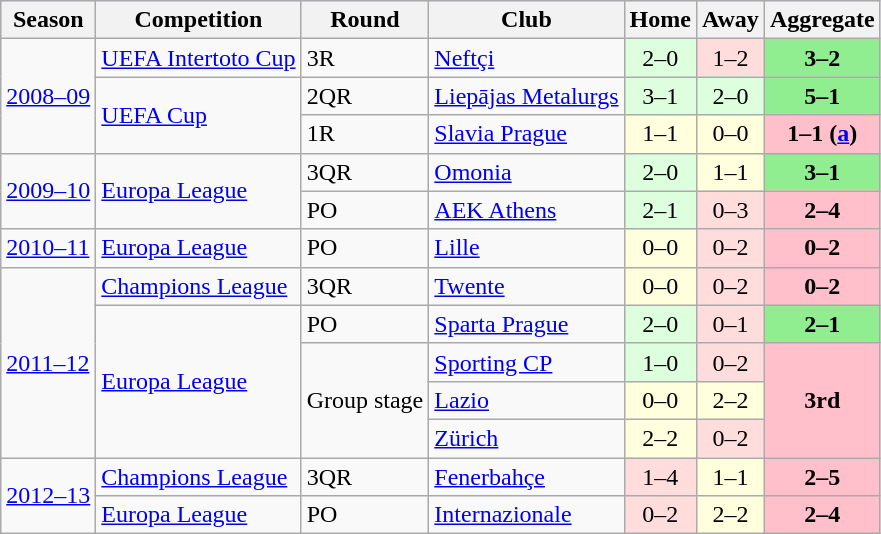<table class="wikitable" style="text-align: left">
<tr bgcolor="#ccccff">
<th>Season</th>
<th>Competition</th>
<th>Round</th>
<th>Club</th>
<th>Home</th>
<th>Away</th>
<th>Aggregate</th>
</tr>
<tr>
<td rowspan=3><a href='#'>2008–09</a></td>
<td rowspan=1><a href='#'>UEFA Intertoto Cup</a></td>
<td align=left>3R</td>
<td align=left> <a href='#'>Neftçi</a></td>
<td bgcolor="#ddffdd" style="text-align:center;">2–0</td>
<td bgcolor="#ffdddd" style="text-align:center;">1–2</td>
<td bgcolor=lightgreen style="text-align:center;"><strong>3–2</strong></td>
</tr>
<tr>
<td rowspan=2><a href='#'>UEFA Cup</a></td>
<td align=left>2QR</td>
<td align=left> <a href='#'>Liepājas Metalurgs</a></td>
<td bgcolor="#ddffdd" style="text-align:center;">3–1</td>
<td bgcolor="#ddffdd" style="text-align:center;">2–0</td>
<td bgcolor=lightgreen style="text-align:center;"><strong>5–1</strong></td>
</tr>
<tr>
<td align=left>1R</td>
<td> <a href='#'>Slavia Prague</a></td>
<td bgcolor="#ffffdd" style="text-align:center;">1–1</td>
<td bgcolor="#ffffdd" style="text-align:center;">0–0</td>
<td bgcolor=pink style="text-align:center;"><strong>1–1 (<a href='#'>a</a>)</strong></td>
</tr>
<tr>
<td rowspan=2><a href='#'>2009–10</a></td>
<td rowspan=2><a href='#'>Europa League</a></td>
<td align=left>3QR</td>
<td align=left> <a href='#'>Omonia</a></td>
<td bgcolor="#ddffdd" style="text-align:center;">2–0</td>
<td bgcolor="#ffffdd" style="text-align:center;">1–1</td>
<td bgcolor=lightgreen style="text-align:center;"><strong>3–1</strong></td>
</tr>
<tr>
<td align=left>PO</td>
<td align=left> <a href='#'>AEK Athens</a></td>
<td bgcolor="#ddffdd" style="text-align:center;">2–1</td>
<td bgcolor="#ffdddd" style="text-align:center;">0–3</td>
<td bgcolor=pink style="text-align:center;"><strong>2–4</strong></td>
</tr>
<tr>
<td rowspan=1><a href='#'>2010–11</a></td>
<td rowspan=1><a href='#'>Europa League</a></td>
<td>PO</td>
<td> <a href='#'>Lille</a></td>
<td bgcolor="#ffffdd" style="text-align:center;">0–0</td>
<td bgcolor="#ffdddd" style="text-align:center;">0–2</td>
<td bgcolor=pink style="text-align:center;"><strong>0–2</strong></td>
</tr>
<tr>
<td rowspan=5><a href='#'>2011–12</a></td>
<td rowspan=1><a href='#'>Champions League</a></td>
<td>3QR</td>
<td> <a href='#'>Twente</a></td>
<td bgcolor="#ffffdd" style="text-align:center;">0–0</td>
<td bgcolor="#ffdddd" style="text-align:center;">0–2</td>
<td bgcolor=pink style="text-align:center;"><strong>0–2</strong></td>
</tr>
<tr>
<td rowspan=4><a href='#'>Europa League</a></td>
<td align=left>PO</td>
<td align=left> <a href='#'>Sparta Prague</a></td>
<td bgcolor="#ddffdd" style="text-align:center;">2–0</td>
<td bgcolor="#ffdddd" style="text-align:center;">0–1</td>
<td bgcolor=lightgreen style="text-align:center;"><strong>2–1</strong></td>
</tr>
<tr>
<td rowspan=3>Group stage</td>
<td> <a href='#'>Sporting CP</a></td>
<td bgcolor="#ddffdd" style="text-align:center;">1–0</td>
<td bgcolor="#ffdddd" style="text-align:center;">0–2</td>
<td rowspan="3" bgcolor=pink style="text-align:center;"><strong>3rd</strong></td>
</tr>
<tr>
<td> <a href='#'>Lazio</a></td>
<td bgcolor="#ffffdd" style="text-align:center;">0–0</td>
<td bgcolor="#ffffdd" style="text-align:center;">2–2</td>
</tr>
<tr>
<td> <a href='#'>Zürich</a></td>
<td bgcolor="#ffffdd" style="text-align:center;">2–2</td>
<td bgcolor="#ffdddd" style="text-align:center;">0–2</td>
</tr>
<tr>
<td rowspan=2><a href='#'>2012–13</a></td>
<td rowspan=1><a href='#'>Champions League</a></td>
<td>3QR</td>
<td> <a href='#'>Fenerbahçe</a></td>
<td bgcolor="#ffdddd" style="text-align:center;">1–4</td>
<td bgcolor="#ffffdd" style="text-align:center;">1–1</td>
<td bgcolor=pink style="text-align:center;"><strong>2–5</strong></td>
</tr>
<tr>
<td rowspan=1><a href='#'>Europa League</a></td>
<td>PO</td>
<td> <a href='#'>Internazionale</a></td>
<td bgcolor="#ffdddd" style="text-align:center;">0–2</td>
<td bgcolor="#ffffdd" style="text-align:center;">2–2</td>
<td bgcolor=pink style="text-align:center;"><strong>2–4</strong></td>
</tr>
</table>
